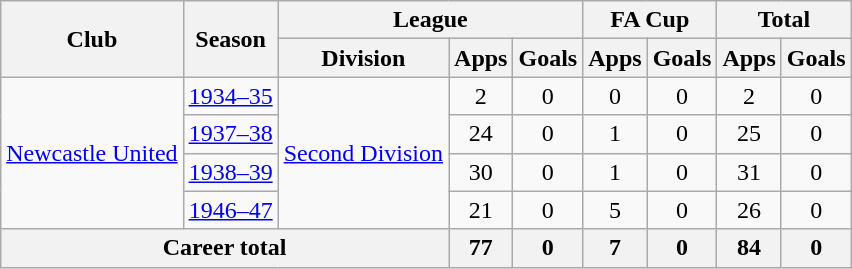<table class="wikitable" style="text-align: center;">
<tr>
<th rowspan="2">Club</th>
<th rowspan="2">Season</th>
<th colspan="3">League</th>
<th colspan="2">FA Cup</th>
<th colspan="2">Total</th>
</tr>
<tr>
<th>Division</th>
<th>Apps</th>
<th>Goals</th>
<th>Apps</th>
<th>Goals</th>
<th>Apps</th>
<th>Goals</th>
</tr>
<tr>
<td rowspan="4"><a href='#'>Newcastle United</a></td>
<td><a href='#'>1934–35</a></td>
<td rowspan="4"><a href='#'>Second Division</a></td>
<td>2</td>
<td>0</td>
<td>0</td>
<td>0</td>
<td>2</td>
<td>0</td>
</tr>
<tr>
<td><a href='#'>1937–38</a></td>
<td>24</td>
<td>0</td>
<td>1</td>
<td>0</td>
<td>25</td>
<td>0</td>
</tr>
<tr>
<td><a href='#'>1938–39</a></td>
<td>30</td>
<td>0</td>
<td>1</td>
<td>0</td>
<td>31</td>
<td>0</td>
</tr>
<tr>
<td><a href='#'>1946–47</a></td>
<td>21</td>
<td>0</td>
<td>5</td>
<td>0</td>
<td>26</td>
<td>0</td>
</tr>
<tr>
<th colspan="3">Career total</th>
<th>77</th>
<th>0</th>
<th>7</th>
<th>0</th>
<th>84</th>
<th>0</th>
</tr>
</table>
